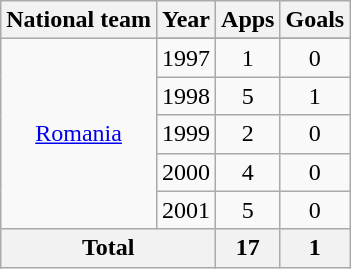<table class=wikitable style="text-align: center;">
<tr>
<th>National team</th>
<th>Year</th>
<th>Apps</th>
<th>Goals</th>
</tr>
<tr>
<td rowspan="6"><a href='#'>Romania</a></td>
</tr>
<tr>
<td>1997</td>
<td>1</td>
<td>0</td>
</tr>
<tr>
<td>1998</td>
<td>5</td>
<td>1</td>
</tr>
<tr>
<td>1999</td>
<td>2</td>
<td>0</td>
</tr>
<tr>
<td>2000</td>
<td>4</td>
<td>0</td>
</tr>
<tr>
<td>2001</td>
<td>5</td>
<td>0</td>
</tr>
<tr>
<th colspan=2>Total</th>
<th>17</th>
<th>1</th>
</tr>
</table>
